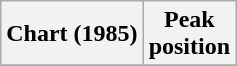<table class="wikitable sortable plainrowheaders" style="text-align:center;">
<tr>
<th scope="col">Chart (1985)</th>
<th scope="col">Peak<br> position</th>
</tr>
<tr>
</tr>
</table>
